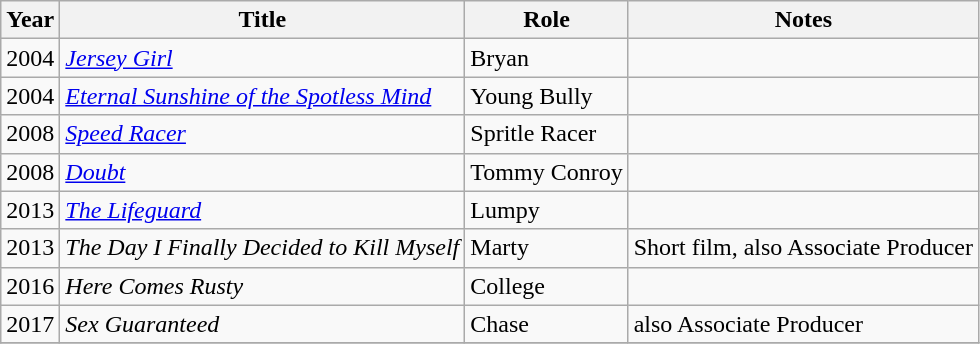<table class="wikitable">
<tr>
<th>Year</th>
<th>Title</th>
<th>Role</th>
<th>Notes</th>
</tr>
<tr>
<td>2004</td>
<td><em><a href='#'>Jersey Girl</a></em></td>
<td>Bryan</td>
<td></td>
</tr>
<tr>
<td>2004</td>
<td><em><a href='#'>Eternal Sunshine of the Spotless Mind</a></em></td>
<td>Young Bully</td>
<td></td>
</tr>
<tr>
<td>2008</td>
<td><em><a href='#'>Speed Racer</a></em></td>
<td>Spritle Racer</td>
<td></td>
</tr>
<tr>
<td>2008</td>
<td><em><a href='#'>Doubt</a></em></td>
<td>Tommy Conroy</td>
<td></td>
</tr>
<tr>
<td>2013</td>
<td><em><a href='#'>The Lifeguard</a></em></td>
<td>Lumpy</td>
<td></td>
</tr>
<tr>
<td>2013</td>
<td><em>The Day I Finally Decided to Kill Myself</em></td>
<td>Marty</td>
<td>Short film, also Associate Producer</td>
</tr>
<tr>
<td>2016</td>
<td><em>Here Comes Rusty</em></td>
<td>College</td>
<td></td>
</tr>
<tr>
<td>2017</td>
<td><em>Sex Guaranteed</em></td>
<td>Chase</td>
<td>also Associate Producer</td>
</tr>
<tr>
</tr>
</table>
